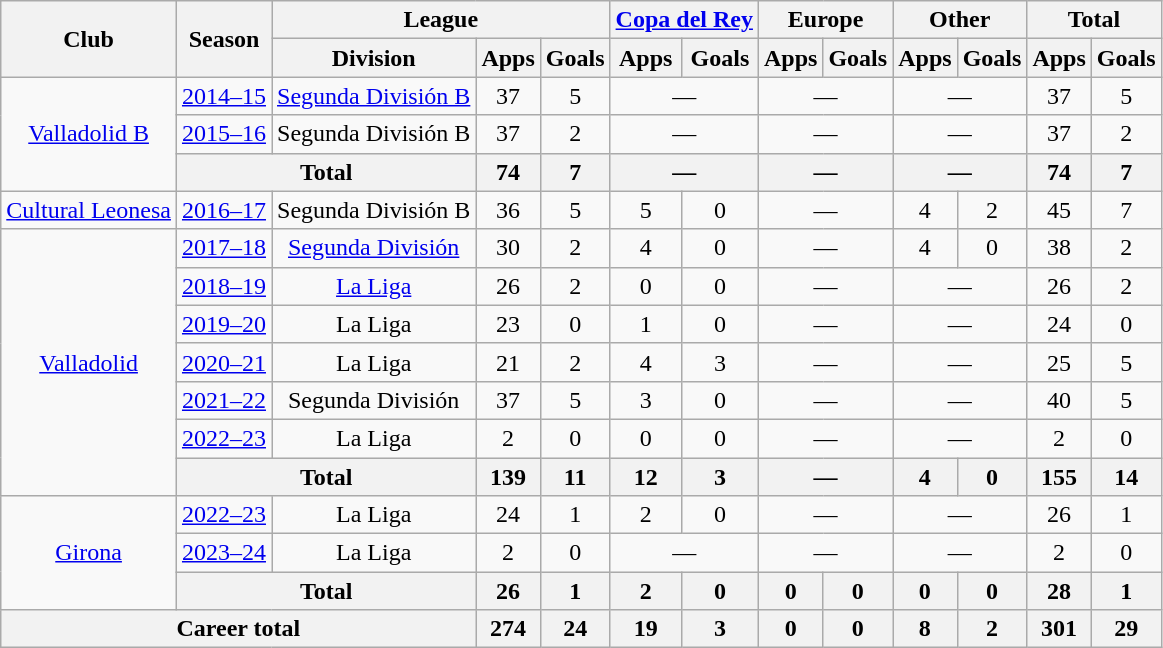<table class="wikitable" style="text-align: center">
<tr>
<th rowspan="2">Club</th>
<th rowspan="2">Season</th>
<th colspan="3">League</th>
<th colspan="2"><a href='#'>Copa del Rey</a></th>
<th colspan="2">Europe</th>
<th colspan="2">Other</th>
<th colspan="2">Total</th>
</tr>
<tr>
<th>Division</th>
<th>Apps</th>
<th>Goals</th>
<th>Apps</th>
<th>Goals</th>
<th>Apps</th>
<th>Goals</th>
<th>Apps</th>
<th>Goals</th>
<th>Apps</th>
<th>Goals</th>
</tr>
<tr>
<td rowspan="3"><a href='#'>Valladolid B</a></td>
<td><a href='#'>2014–15</a></td>
<td><a href='#'>Segunda División B</a></td>
<td>37</td>
<td>5</td>
<td colspan="2">—</td>
<td colspan="2">—</td>
<td colspan="2">—</td>
<td>37</td>
<td>5</td>
</tr>
<tr>
<td><a href='#'>2015–16</a></td>
<td>Segunda División B</td>
<td>37</td>
<td>2</td>
<td colspan="2">—</td>
<td colspan="2">—</td>
<td colspan="2">—</td>
<td>37</td>
<td>2</td>
</tr>
<tr>
<th colspan="2">Total</th>
<th>74</th>
<th>7</th>
<th colspan="2">—</th>
<th colspan="2">—</th>
<th colspan="2">—</th>
<th>74</th>
<th>7</th>
</tr>
<tr>
<td><a href='#'>Cultural Leonesa</a></td>
<td><a href='#'>2016–17</a></td>
<td>Segunda División B</td>
<td>36</td>
<td>5</td>
<td>5</td>
<td>0</td>
<td colspan="2">—</td>
<td>4</td>
<td>2</td>
<td>45</td>
<td>7</td>
</tr>
<tr>
<td rowspan="7"><a href='#'>Valladolid</a></td>
<td><a href='#'>2017–18</a></td>
<td><a href='#'>Segunda División</a></td>
<td>30</td>
<td>2</td>
<td>4</td>
<td>0</td>
<td colspan="2">—</td>
<td>4</td>
<td>0</td>
<td>38</td>
<td>2</td>
</tr>
<tr>
<td><a href='#'>2018–19</a></td>
<td><a href='#'>La Liga</a></td>
<td>26</td>
<td>2</td>
<td>0</td>
<td>0</td>
<td colspan="2">—</td>
<td colspan="2">—</td>
<td>26</td>
<td>2</td>
</tr>
<tr>
<td><a href='#'>2019–20</a></td>
<td>La Liga</td>
<td>23</td>
<td>0</td>
<td>1</td>
<td>0</td>
<td colspan="2">—</td>
<td colspan="2">—</td>
<td>24</td>
<td>0</td>
</tr>
<tr>
<td><a href='#'>2020–21</a></td>
<td>La Liga</td>
<td>21</td>
<td>2</td>
<td>4</td>
<td>3</td>
<td colspan="2">—</td>
<td colspan="2">—</td>
<td>25</td>
<td>5</td>
</tr>
<tr>
<td><a href='#'>2021–22</a></td>
<td>Segunda División</td>
<td>37</td>
<td>5</td>
<td>3</td>
<td>0</td>
<td colspan="2">—</td>
<td colspan="2">—</td>
<td>40</td>
<td>5</td>
</tr>
<tr>
<td><a href='#'>2022–23</a></td>
<td>La Liga</td>
<td>2</td>
<td>0</td>
<td>0</td>
<td>0</td>
<td colspan="2">—</td>
<td colspan="2">—</td>
<td>2</td>
<td>0</td>
</tr>
<tr>
<th colspan="2">Total</th>
<th>139</th>
<th>11</th>
<th>12</th>
<th>3</th>
<th colspan="2">—</th>
<th>4</th>
<th>0</th>
<th>155</th>
<th>14</th>
</tr>
<tr>
<td rowspan="3"><a href='#'>Girona</a></td>
<td><a href='#'>2022–23</a></td>
<td>La Liga</td>
<td>24</td>
<td>1</td>
<td>2</td>
<td>0</td>
<td colspan="2">—</td>
<td colspan="2">—</td>
<td>26</td>
<td>1</td>
</tr>
<tr>
<td><a href='#'>2023–24</a></td>
<td>La Liga</td>
<td>2</td>
<td>0</td>
<td colspan="2">—</td>
<td colspan="2">—</td>
<td colspan="2">—</td>
<td>2</td>
<td>0</td>
</tr>
<tr>
<th colspan="2">Total</th>
<th>26</th>
<th>1</th>
<th>2</th>
<th>0</th>
<th>0</th>
<th>0</th>
<th>0</th>
<th>0</th>
<th>28</th>
<th>1</th>
</tr>
<tr>
<th colspan="3">Career total</th>
<th>274</th>
<th>24</th>
<th>19</th>
<th>3</th>
<th>0</th>
<th>0</th>
<th>8</th>
<th>2</th>
<th>301</th>
<th>29</th>
</tr>
</table>
